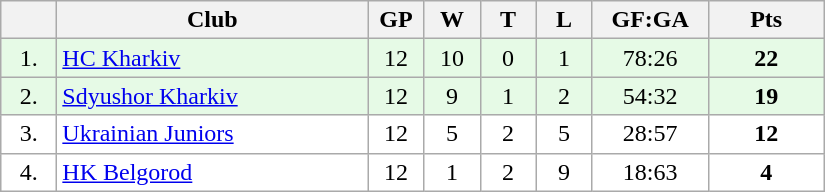<table class="wikitable">
<tr>
<th width="30"></th>
<th width="200">Club</th>
<th width="30">GP</th>
<th width="30">W</th>
<th width="30">T</th>
<th width="30">L</th>
<th width="70">GF:GA</th>
<th width="70">Pts</th>
</tr>
<tr bgcolor="#e6fae6" align="center">
<td>1.</td>
<td align="left"><a href='#'>HC Kharkiv</a></td>
<td>12</td>
<td>10</td>
<td>0</td>
<td>1</td>
<td>78:26</td>
<td><strong>22</strong></td>
</tr>
<tr bgcolor="#e6fae6" align="center">
<td>2.</td>
<td align="left"><a href='#'>Sdyushor Kharkiv</a></td>
<td>12</td>
<td>9</td>
<td>1</td>
<td>2</td>
<td>54:32</td>
<td><strong>19</strong></td>
</tr>
<tr bgcolor="#FFFFFF" align="center">
<td>3.</td>
<td align="left"><a href='#'>Ukrainian Juniors</a></td>
<td>12</td>
<td>5</td>
<td>2</td>
<td>5</td>
<td>28:57</td>
<td><strong>12</strong></td>
</tr>
<tr bgcolor="#FFFFFF" align="center">
<td>4.</td>
<td align="left"><a href='#'>HK Belgorod</a></td>
<td>12</td>
<td>1</td>
<td>2</td>
<td>9</td>
<td>18:63</td>
<td><strong>4</strong></td>
</tr>
</table>
